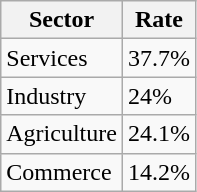<table class="wikitable">
<tr>
<th>Sector</th>
<th>Rate</th>
</tr>
<tr>
<td>Services</td>
<td>37.7%</td>
</tr>
<tr>
<td>Industry</td>
<td>24%</td>
</tr>
<tr>
<td>Agriculture</td>
<td>24.1%</td>
</tr>
<tr>
<td>Commerce</td>
<td>14.2%</td>
</tr>
</table>
